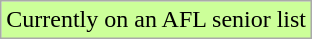<table class="wikitable">
<tr bgcolor="#CCFF99">
<td>Currently on an AFL senior list</td>
</tr>
</table>
